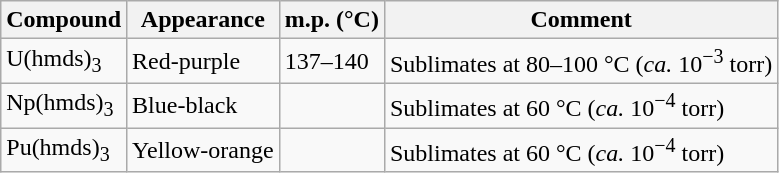<table class=wikitable>
<tr>
<th>Compound</th>
<th>Appearance</th>
<th>m.p. (°C)</th>
<th>Comment</th>
</tr>
<tr>
<td>U(hmds)<sub>3</sub></td>
<td>Red-purple</td>
<td>137–140</td>
<td>Sublimates at 80–100 °C (<em>ca.</em> 10<sup>−3</sup> torr)</td>
</tr>
<tr>
<td>Np(hmds)<sub>3</sub></td>
<td>Blue-black</td>
<td></td>
<td>Sublimates at 60 °C (<em>ca.</em> 10<sup>−4</sup> torr)</td>
</tr>
<tr>
<td>Pu(hmds)<sub>3</sub></td>
<td>Yellow-orange</td>
<td></td>
<td>Sublimates at 60 °C (<em>ca.</em> 10<sup>−4</sup> torr)</td>
</tr>
</table>
